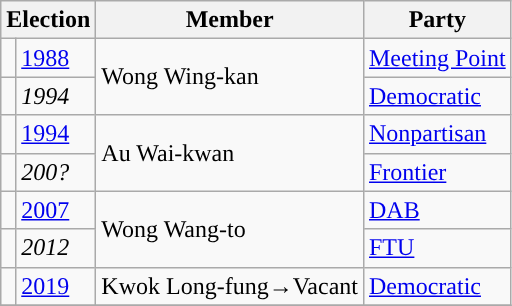<table class="wikitable">
<tr>
<th colspan="2">Election</th>
<th>Member</th>
<th>Party</th>
</tr>
<tr>
<td style="color:inherit;background:"></td>
<td><a href='#'>1988</a></td>
<td rowspan=2>Wong Wing-kan</td>
<td><a href='#'>Meeting Point</a></td>
</tr>
<tr>
<td style="color:inherit;background:"></td>
<td><em>1994</em></td>
<td><a href='#'>Democratic</a></td>
</tr>
<tr>
<td style="color:inherit;background:"></td>
<td><a href='#'>1994</a></td>
<td rowspan=2>Au Wai-kwan</td>
<td><a href='#'>Nonpartisan</a></td>
</tr>
<tr>
<td style="color:inherit;background:"></td>
<td><em>200?</em></td>
<td><a href='#'>Frontier</a></td>
</tr>
<tr>
<td style="color:inherit;background:"></td>
<td><a href='#'>2007</a></td>
<td rowspan=2>Wong Wang-to</td>
<td><a href='#'>DAB</a></td>
</tr>
<tr>
<td style="color:inherit;background:"></td>
<td><em>2012</em></td>
<td><a href='#'>FTU</a></td>
</tr>
<tr>
<td style="color:inherit;background:"></td>
<td><a href='#'>2019</a></td>
<td>Kwok Long-fung→Vacant</td>
<td><a href='#'>Democratic</a></td>
</tr>
<tr>
</tr>
</table>
